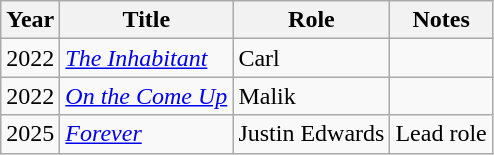<table class="wikitable sortable">
<tr>
<th>Year</th>
<th>Title</th>
<th>Role</th>
<th class="unsortable">Notes</th>
</tr>
<tr>
<td>2022</td>
<td><em><a href='#'>The Inhabitant</a></em></td>
<td>Carl</td>
<td></td>
</tr>
<tr>
<td>2022</td>
<td><em><a href='#'>On the Come Up</a></em></td>
<td>Malik</td>
<td></td>
</tr>
<tr>
<td>2025</td>
<td><em><a href='#'> Forever</a></em></td>
<td>Justin Edwards</td>
<td>Lead role</td>
</tr>
</table>
